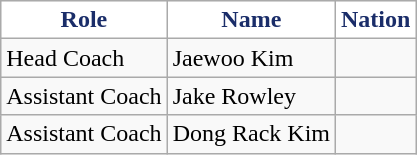<table class="wikitable sortable">
<tr>
<th style="background:white; color:#1a2d69;" scope="col">Role</th>
<th style="background:white; color:#1a2d69;" scope="col">Name</th>
<th style="background:white; color:#1a2d69;" scope="col">Nation</th>
</tr>
<tr>
<td>Head Coach</td>
<td>Jaewoo Kim</td>
<td></td>
</tr>
<tr>
<td>Assistant Coach</td>
<td>Jake Rowley</td>
<td></td>
</tr>
<tr>
<td>Assistant Coach</td>
<td>Dong Rack Kim</td>
<td></td>
</tr>
</table>
